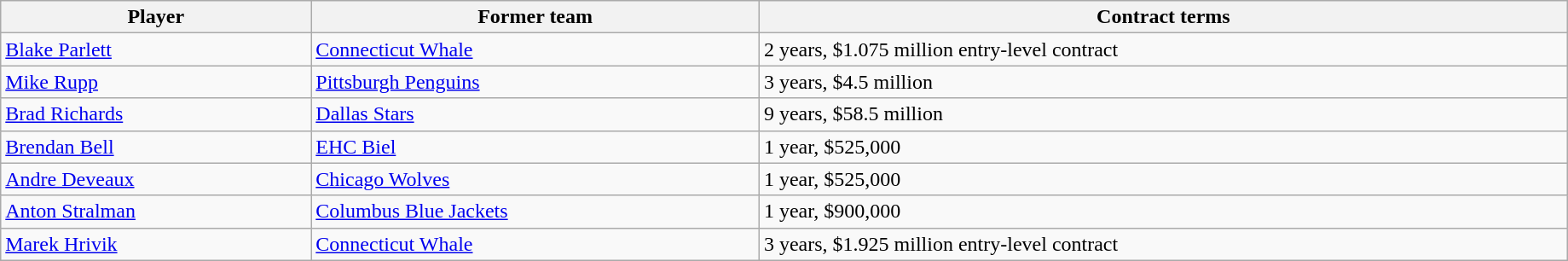<table class="wikitable" style="width:97%;">
<tr>
<th>Player</th>
<th>Former team</th>
<th>Contract terms</th>
</tr>
<tr>
<td><a href='#'>Blake Parlett</a></td>
<td><a href='#'>Connecticut Whale</a></td>
<td>2 years, $1.075 million entry-level contract</td>
</tr>
<tr>
<td><a href='#'>Mike Rupp</a></td>
<td><a href='#'>Pittsburgh Penguins</a></td>
<td>3 years, $4.5 million</td>
</tr>
<tr>
<td><a href='#'>Brad Richards</a></td>
<td><a href='#'>Dallas Stars</a></td>
<td>9 years, $58.5 million</td>
</tr>
<tr>
<td><a href='#'>Brendan Bell</a></td>
<td><a href='#'>EHC Biel</a></td>
<td>1 year, $525,000</td>
</tr>
<tr>
<td><a href='#'>Andre Deveaux</a></td>
<td><a href='#'>Chicago Wolves</a></td>
<td>1 year, $525,000</td>
</tr>
<tr>
<td><a href='#'>Anton Stralman</a></td>
<td><a href='#'>Columbus Blue Jackets</a></td>
<td>1 year, $900,000</td>
</tr>
<tr>
<td><a href='#'>Marek Hrivik</a></td>
<td><a href='#'>Connecticut Whale</a></td>
<td>3 years, $1.925 million entry-level contract</td>
</tr>
</table>
